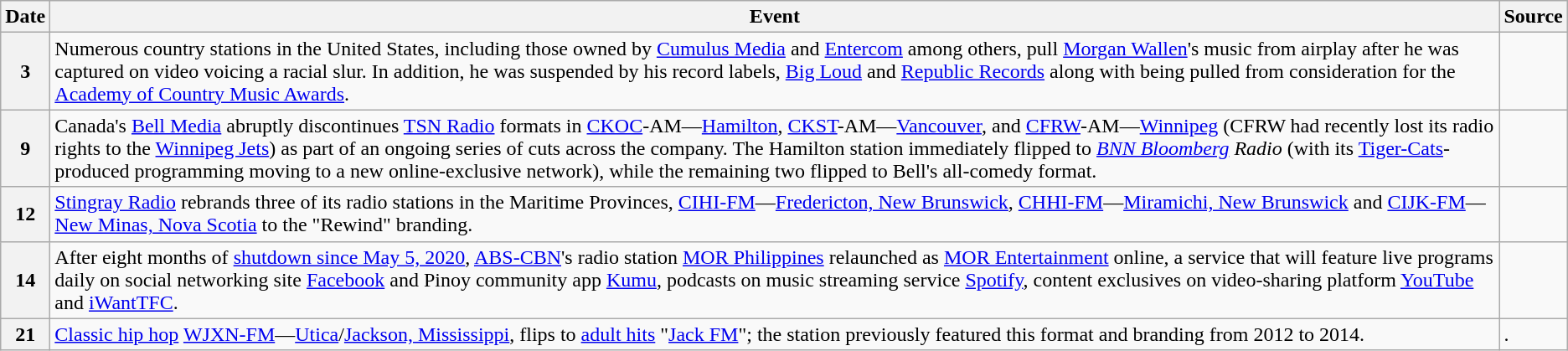<table class="wikitable">
<tr>
<th>Date</th>
<th>Event</th>
<th>Source</th>
</tr>
<tr>
<th>3</th>
<td>Numerous country stations in the United States, including those owned by <a href='#'>Cumulus Media</a> and <a href='#'>Entercom</a> among others, pull <a href='#'>Morgan Wallen</a>'s music from airplay after he was captured on video voicing a racial slur. In addition, he was suspended by his record labels, <a href='#'>Big Loud</a> and <a href='#'>Republic Records</a> along with being pulled from consideration for the <a href='#'>Academy of Country Music Awards</a>.</td>
<td></td>
</tr>
<tr>
<th>9</th>
<td>Canada's <a href='#'>Bell Media</a> abruptly discontinues <a href='#'>TSN Radio</a> formats in <a href='#'>CKOC</a>-AM—<a href='#'>Hamilton</a>, <a href='#'>CKST</a>-AM—<a href='#'>Vancouver</a>, and <a href='#'>CFRW</a>-AM—<a href='#'>Winnipeg</a> (CFRW had recently lost its radio rights to the <a href='#'>Winnipeg Jets</a>) as part of an ongoing series of cuts across the company. The Hamilton station immediately flipped to <em><a href='#'>BNN Bloomberg</a> Radio</em> (with its <a href='#'>Tiger-Cats</a>-produced programming moving to a new online-exclusive network), while the remaining two flipped to Bell's all-comedy format.</td>
<td></td>
</tr>
<tr>
<th>12</th>
<td><a href='#'>Stingray Radio</a> rebrands three of its radio stations in the Maritime Provinces, <a href='#'>CIHI-FM</a>—<a href='#'>Fredericton, New Brunswick</a>, <a href='#'>CHHI-FM</a>—<a href='#'>Miramichi, New Brunswick</a> and <a href='#'>CIJK-FM</a>—<a href='#'>New Minas, Nova Scotia</a> to the "Rewind" branding.</td>
</tr>
<tr>
<th>14</th>
<td>After eight months of <a href='#'>shutdown since May 5, 2020</a>, <a href='#'>ABS-CBN</a>'s radio station <a href='#'>MOR Philippines</a> relaunched as <a href='#'>MOR Entertainment</a> online, a service that will feature live programs daily on social networking site <a href='#'>Facebook</a> and Pinoy community app <a href='#'>Kumu</a>, podcasts on music streaming service <a href='#'>Spotify</a>, content exclusives on video-sharing platform <a href='#'>YouTube</a> and <a href='#'>iWantTFC</a>.</td>
<td></td>
</tr>
<tr>
<th>21</th>
<td><a href='#'>Classic hip hop</a> <a href='#'>WJXN-FM</a>—<a href='#'>Utica</a>/<a href='#'>Jackson, Mississippi</a>, flips to <a href='#'>adult hits</a> "<a href='#'>Jack FM</a>"; the station previously featured this format and branding from 2012 to 2014.</td>
<td>.</td>
</tr>
</table>
